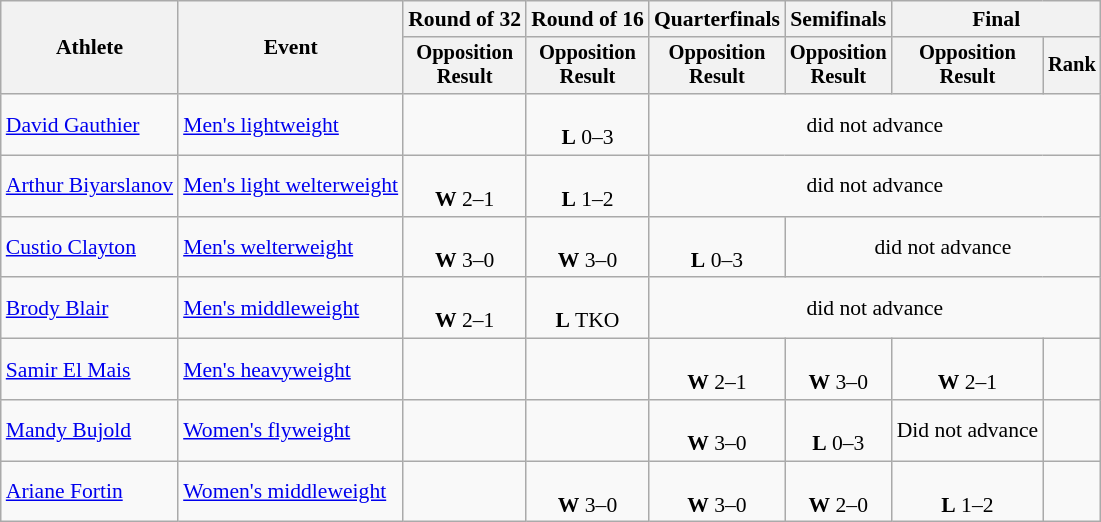<table class="wikitable" style="font-size:90%">
<tr>
<th rowspan=2>Athlete</th>
<th rowspan=2>Event</th>
<th>Round of 32</th>
<th>Round of 16</th>
<th>Quarterfinals</th>
<th>Semifinals</th>
<th colspan=2>Final</th>
</tr>
<tr style="font-size:95%">
<th>Opposition<br>Result</th>
<th>Opposition<br>Result</th>
<th>Opposition<br>Result</th>
<th>Opposition<br>Result</th>
<th>Opposition<br>Result</th>
<th>Rank</th>
</tr>
<tr align=center>
<td align=left><a href='#'>David Gauthier</a></td>
<td align=left><a href='#'>Men's lightweight</a></td>
<td></td>
<td><br><strong>L</strong> 0–3</td>
<td colspan="4">did not advance</td>
</tr>
<tr align=center>
<td align=left><a href='#'>Arthur Biyarslanov</a></td>
<td align=left><a href='#'>Men's light welterweight</a></td>
<td><br><strong>W</strong> 2–1</td>
<td><br><strong>L</strong> 1–2</td>
<td colspan="4">did not advance</td>
</tr>
<tr align=center>
<td align=left><a href='#'>Custio Clayton</a></td>
<td align=left><a href='#'>Men's welterweight</a></td>
<td><br><strong>W</strong> 3–0</td>
<td><br><strong>W</strong> 3–0</td>
<td><br><strong>L</strong> 0–3</td>
<td colspan="3">did not advance</td>
</tr>
<tr align=center>
<td align=left><a href='#'>Brody Blair</a></td>
<td align=left><a href='#'>Men's middleweight</a></td>
<td><br><strong>W</strong> 2–1</td>
<td><br><strong>L</strong> TKO</td>
<td colspan="4">did not advance</td>
</tr>
<tr align=center>
<td align=left><a href='#'>Samir El Mais</a></td>
<td align=left><a href='#'>Men's heavyweight</a></td>
<td></td>
<td></td>
<td><br><strong>W</strong> 2–1</td>
<td><br><strong>W</strong> 3–0</td>
<td><br><strong>W</strong> 2–1</td>
<td></td>
</tr>
<tr align=center>
<td align=left><a href='#'>Mandy Bujold</a></td>
<td align=left><a href='#'>Women's flyweight</a></td>
<td></td>
<td></td>
<td><br><strong>W</strong> 3–0</td>
<td><br><strong>L</strong> 0–3</td>
<td>Did not advance</td>
<td></td>
</tr>
<tr align=center>
<td align=left><a href='#'>Ariane Fortin</a></td>
<td align=left><a href='#'>Women's middleweight</a></td>
<td></td>
<td><br><strong>W</strong> 3–0</td>
<td><br><strong>W</strong> 3–0</td>
<td><br><strong>W</strong> 2–0</td>
<td><br><strong>L</strong> 1–2</td>
<td></td>
</tr>
</table>
